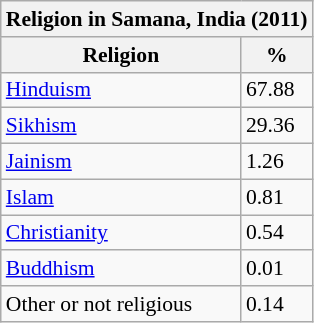<table class="wikitable collapsible sortable floatright" style="font-size: 90%; ">
<tr>
<th style="text-align:center;" colspan="2">Religion in Samana, India (2011)</th>
</tr>
<tr>
<th>Religion</th>
<th>%</th>
</tr>
<tr>
<td><a href='#'>Hinduism</a></td>
<td>67.88</td>
</tr>
<tr>
<td><a href='#'>Sikhism</a></td>
<td>29.36</td>
</tr>
<tr>
<td><a href='#'>Jainism</a></td>
<td>1.26</td>
</tr>
<tr>
<td><a href='#'>Islam</a></td>
<td>0.81</td>
</tr>
<tr>
<td><a href='#'>Christianity</a></td>
<td>0.54</td>
</tr>
<tr>
<td><a href='#'>Buddhism</a></td>
<td>0.01</td>
</tr>
<tr>
<td>Other or not religious</td>
<td>0.14</td>
</tr>
</table>
